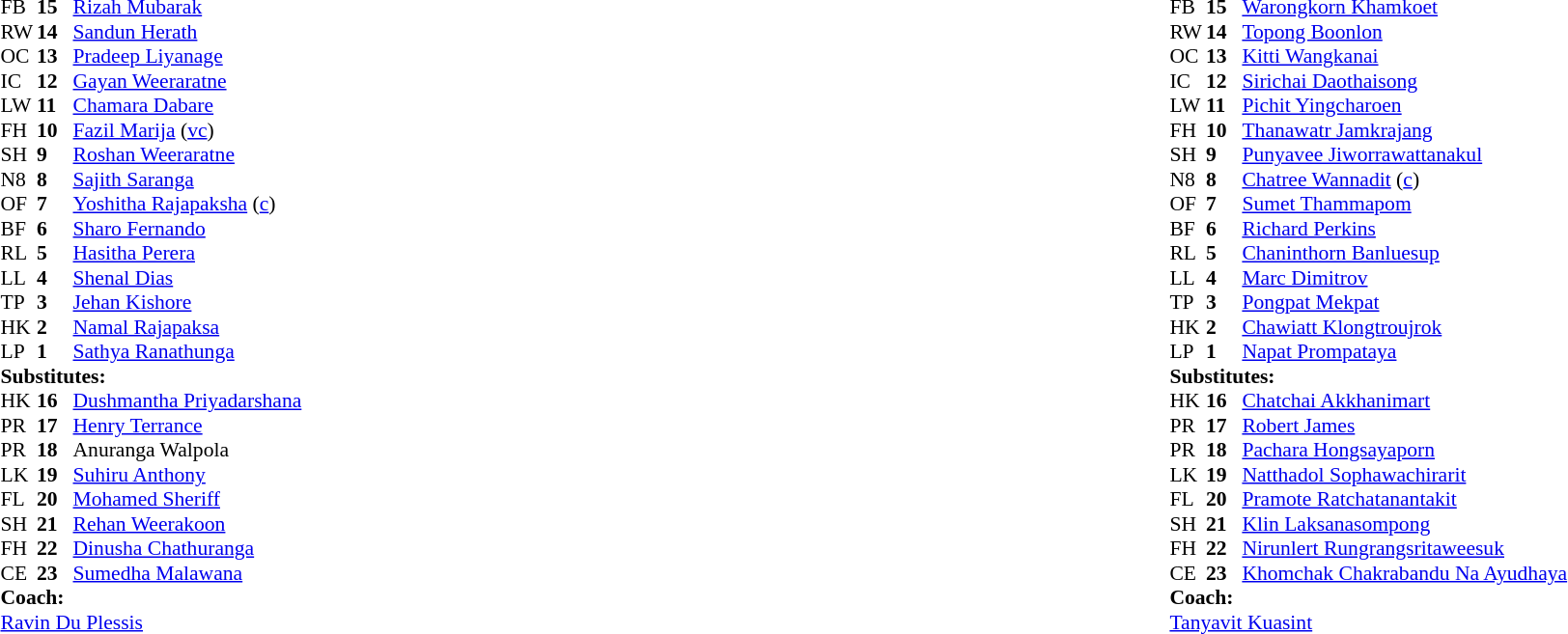<table style="width:100%;">
<tr>
<td style="vertical-align:top; width:50%;"><br><table style="font-size: 90%" cellspacing="0" cellpadding="0">
<tr>
<th width="25"></th>
<th width="25"></th>
</tr>
<tr>
<td>FB</td>
<td><strong>15</strong></td>
<td><a href='#'>Rizah Mubarak</a></td>
<td></td>
</tr>
<tr>
<td>RW</td>
<td><strong>14</strong></td>
<td><a href='#'>Sandun Herath</a></td>
<td></td>
</tr>
<tr>
<td>OC</td>
<td><strong>13</strong></td>
<td><a href='#'>Pradeep Liyanage</a></td>
<td></td>
</tr>
<tr>
<td>IC</td>
<td><strong>12</strong></td>
<td><a href='#'>Gayan Weeraratne</a></td>
<td></td>
</tr>
<tr>
<td>LW</td>
<td><strong>11</strong></td>
<td><a href='#'>Chamara Dabare</a></td>
<td></td>
</tr>
<tr>
<td>FH</td>
<td><strong>10</strong></td>
<td><a href='#'>Fazil Marija</a> (<a href='#'>vc</a>)</td>
<td></td>
</tr>
<tr>
<td>SH</td>
<td><strong>9</strong></td>
<td><a href='#'>Roshan Weeraratne</a></td>
<td></td>
</tr>
<tr>
<td>N8</td>
<td><strong>8</strong></td>
<td><a href='#'>Sajith Saranga</a></td>
<td></td>
</tr>
<tr>
<td>OF</td>
<td><strong>7</strong></td>
<td><a href='#'>Yoshitha Rajapaksha</a> (<a href='#'>c</a>)</td>
<td></td>
</tr>
<tr>
<td>BF</td>
<td><strong>6</strong></td>
<td><a href='#'>Sharo Fernando</a></td>
<td></td>
</tr>
<tr>
<td>RL</td>
<td><strong>5</strong></td>
<td><a href='#'>Hasitha Perera</a></td>
<td></td>
</tr>
<tr>
<td>LL</td>
<td><strong>4</strong></td>
<td><a href='#'>Shenal Dias</a></td>
<td></td>
</tr>
<tr>
<td>TP</td>
<td><strong>3</strong></td>
<td><a href='#'>Jehan Kishore</a></td>
<td></td>
</tr>
<tr>
<td>HK</td>
<td><strong>2</strong></td>
<td><a href='#'>Namal Rajapaksa</a></td>
<td></td>
</tr>
<tr>
<td>LP</td>
<td><strong>1</strong></td>
<td><a href='#'>Sathya Ranathunga</a></td>
<td></td>
</tr>
<tr>
<td colspan=3><strong>Substitutes:</strong></td>
</tr>
<tr>
<td>HK</td>
<td><strong>16</strong></td>
<td><a href='#'>Dushmantha Priyadarshana</a></td>
<td></td>
</tr>
<tr>
<td>PR</td>
<td><strong>17</strong></td>
<td><a href='#'>Henry Terrance</a></td>
<td></td>
</tr>
<tr>
<td>PR</td>
<td><strong>18</strong></td>
<td>Anuranga Walpola</td>
<td></td>
</tr>
<tr>
<td>LK</td>
<td><strong>19</strong></td>
<td><a href='#'>Suhiru Anthony</a></td>
<td></td>
</tr>
<tr>
<td>FL</td>
<td><strong>20</strong></td>
<td><a href='#'>Mohamed Sheriff</a></td>
<td></td>
</tr>
<tr>
<td>SH</td>
<td><strong>21</strong></td>
<td><a href='#'>Rehan Weerakoon</a></td>
<td></td>
</tr>
<tr>
<td>FH</td>
<td><strong>22</strong></td>
<td><a href='#'>Dinusha Chathuranga</a></td>
<td></td>
</tr>
<tr>
<td>CE</td>
<td><strong>23</strong></td>
<td><a href='#'>Sumedha Malawana</a></td>
<td></td>
</tr>
<tr>
<td colspan="3"><strong>Coach:</strong></td>
</tr>
<tr>
<td colspan="4"> <a href='#'>Ravin Du Plessis</a></td>
</tr>
</table>
</td>
<td style="vertical-align:top; width:50%;"><br><table cellspacing="0" cellpadding="0" style="font-size:90%; margin:auto;">
<tr>
<th width="25"></th>
<th width="25"></th>
</tr>
<tr>
<td>FB</td>
<td><strong>15</strong></td>
<td><a href='#'>Warongkorn Khamkoet</a></td>
<td></td>
</tr>
<tr>
<td>RW</td>
<td><strong>14</strong></td>
<td><a href='#'>Topong Boonlon</a></td>
<td></td>
</tr>
<tr>
<td>OC</td>
<td><strong>13</strong></td>
<td><a href='#'>Kitti Wangkanai</a></td>
<td></td>
</tr>
<tr>
<td>IC</td>
<td><strong>12</strong></td>
<td><a href='#'>Sirichai Daothaisong</a></td>
<td></td>
</tr>
<tr>
<td>LW</td>
<td><strong>11</strong></td>
<td><a href='#'>Pichit Yingcharoen</a></td>
<td></td>
</tr>
<tr>
<td>FH</td>
<td><strong>10</strong></td>
<td><a href='#'>Thanawatr Jamkrajang</a></td>
<td></td>
</tr>
<tr>
<td>SH</td>
<td><strong>9</strong></td>
<td><a href='#'>Punyavee Jiworrawattanakul</a></td>
<td></td>
</tr>
<tr>
<td>N8</td>
<td><strong>8</strong></td>
<td><a href='#'>Chatree Wannadit</a> (<a href='#'>c</a>)</td>
<td></td>
</tr>
<tr>
<td>OF</td>
<td><strong>7</strong></td>
<td><a href='#'>Sumet Thammapom</a></td>
<td></td>
</tr>
<tr>
<td>BF</td>
<td><strong>6</strong></td>
<td><a href='#'>Richard Perkins</a></td>
<td></td>
</tr>
<tr>
<td>RL</td>
<td><strong>5</strong></td>
<td><a href='#'>Chaninthorn Banluesup</a></td>
<td></td>
</tr>
<tr>
<td>LL</td>
<td><strong>4</strong></td>
<td><a href='#'>Marc Dimitrov</a></td>
<td></td>
</tr>
<tr>
<td>TP</td>
<td><strong>3</strong></td>
<td><a href='#'>Pongpat Mekpat</a></td>
<td></td>
</tr>
<tr>
<td>HK</td>
<td><strong>2</strong></td>
<td><a href='#'>Chawiatt Klongtroujrok</a></td>
<td></td>
</tr>
<tr>
<td>LP</td>
<td><strong>1</strong></td>
<td><a href='#'>Napat Prompataya</a></td>
<td></td>
</tr>
<tr>
<td colspan=3><strong>Substitutes:</strong></td>
</tr>
<tr>
<td>HK</td>
<td><strong>16</strong></td>
<td><a href='#'>Chatchai Akkhanimart</a></td>
<td></td>
</tr>
<tr>
<td>PR</td>
<td><strong>17</strong></td>
<td><a href='#'>Robert James</a></td>
<td></td>
</tr>
<tr>
<td>PR</td>
<td><strong>18</strong></td>
<td><a href='#'>Pachara Hongsayaporn</a></td>
<td></td>
</tr>
<tr>
<td>LK</td>
<td><strong>19</strong></td>
<td><a href='#'>Natthadol Sophawachirarit</a></td>
<td></td>
</tr>
<tr>
<td>FL</td>
<td><strong>20</strong></td>
<td><a href='#'>Pramote Ratchatanantakit</a></td>
<td></td>
</tr>
<tr>
<td>SH</td>
<td><strong>21</strong></td>
<td><a href='#'>Klin Laksanasompong</a></td>
<td></td>
</tr>
<tr>
<td>FH</td>
<td><strong>22</strong></td>
<td><a href='#'>Nirunlert Rungrangsritaweesuk</a></td>
<td></td>
</tr>
<tr>
<td>CE</td>
<td><strong>23</strong></td>
<td><a href='#'>Khomchak Chakrabandu Na Ayudhaya</a></td>
<td></td>
</tr>
<tr>
<td colspan="3"><strong>Coach:</strong></td>
</tr>
<tr>
<td colspan="4"> <a href='#'>Tanyavit Kuasint</a></td>
</tr>
</table>
</td>
</tr>
</table>
